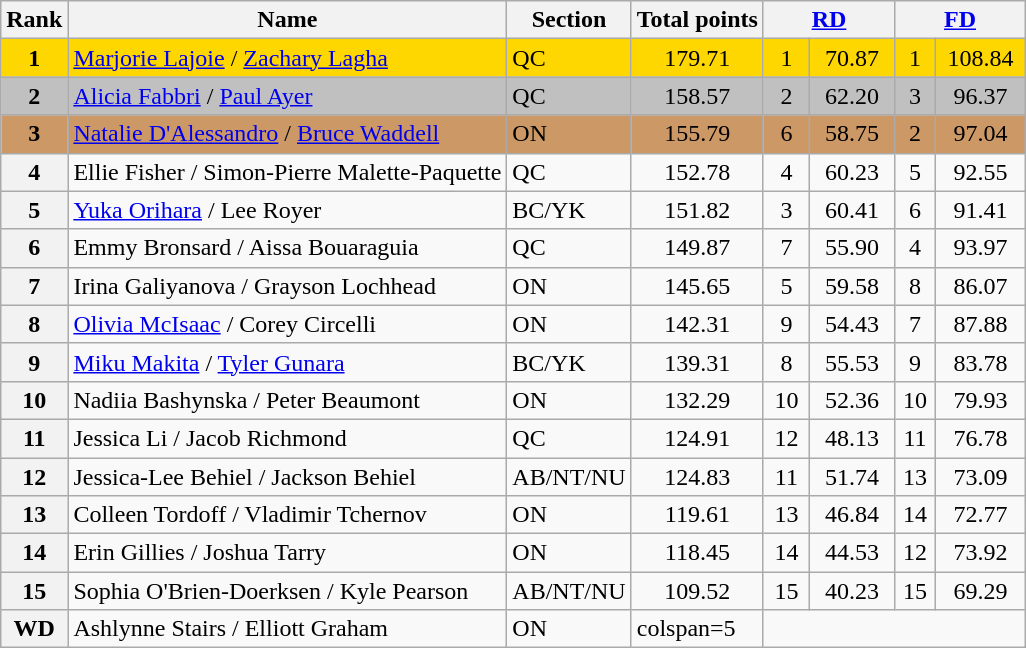<table class="wikitable sortable">
<tr>
<th>Rank</th>
<th>Name</th>
<th>Section</th>
<th>Total points</th>
<th colspan="2" width="80px"><a href='#'>RD</a></th>
<th colspan="2" width="80px"><a href='#'>FD</a></th>
</tr>
<tr bgcolor="gold">
<td align="center"><strong>1</strong></td>
<td><a href='#'>Marjorie Lajoie</a> / <a href='#'>Zachary Lagha</a></td>
<td>QC</td>
<td align="center">179.71</td>
<td align="center">1</td>
<td align="center">70.87</td>
<td align="center">1</td>
<td align="center">108.84</td>
</tr>
<tr bgcolor="silver">
<td align="center"><strong>2</strong></td>
<td><a href='#'>Alicia Fabbri</a> / <a href='#'>Paul Ayer</a></td>
<td>QC</td>
<td align="center">158.57</td>
<td align="center">2</td>
<td align="center">62.20</td>
<td align="center">3</td>
<td align="center">96.37</td>
</tr>
<tr bgcolor="cc9966">
<td align="center"><strong>3</strong></td>
<td><a href='#'>Natalie D'Alessandro</a> / <a href='#'>Bruce Waddell</a></td>
<td>ON</td>
<td align="center">155.79</td>
<td align="center">6</td>
<td align="center">58.75</td>
<td align="center">2</td>
<td align="center">97.04</td>
</tr>
<tr>
<th>4</th>
<td>Ellie Fisher / Simon-Pierre Malette-Paquette</td>
<td>QC</td>
<td align="center">152.78</td>
<td align="center">4</td>
<td align="center">60.23</td>
<td align="center">5</td>
<td align="center">92.55</td>
</tr>
<tr>
<th>5</th>
<td><a href='#'>Yuka Orihara</a> / Lee Royer</td>
<td>BC/YK</td>
<td align="center">151.82</td>
<td align="center">3</td>
<td align="center">60.41</td>
<td align="center">6</td>
<td align="center">91.41</td>
</tr>
<tr>
<th>6</th>
<td>Emmy Bronsard / Aissa Bouaraguia</td>
<td>QC</td>
<td align="center">149.87</td>
<td align="center">7</td>
<td align="center">55.90</td>
<td align="center">4</td>
<td align="center">93.97</td>
</tr>
<tr>
<th>7</th>
<td>Irina Galiyanova / Grayson Lochhead</td>
<td>ON</td>
<td align="center">145.65</td>
<td align="center">5</td>
<td align="center">59.58</td>
<td align="center">8</td>
<td align="center">86.07</td>
</tr>
<tr>
<th>8</th>
<td><a href='#'>Olivia McIsaac</a> / Corey Circelli</td>
<td>ON</td>
<td align="center">142.31</td>
<td align="center">9</td>
<td align="center">54.43</td>
<td align="center">7</td>
<td align="center">87.88</td>
</tr>
<tr>
<th>9</th>
<td><a href='#'>Miku Makita</a> / <a href='#'>Tyler Gunara</a></td>
<td>BC/YK</td>
<td align="center">139.31</td>
<td align="center">8</td>
<td align="center">55.53</td>
<td align="center">9</td>
<td align="center">83.78</td>
</tr>
<tr>
<th>10</th>
<td>Nadiia Bashynska / Peter Beaumont</td>
<td>ON</td>
<td align="center">132.29</td>
<td align="center">10</td>
<td align="center">52.36</td>
<td align="center">10</td>
<td align="center">79.93</td>
</tr>
<tr>
<th>11</th>
<td>Jessica Li / Jacob Richmond</td>
<td>QC</td>
<td align="center">124.91</td>
<td align="center">12</td>
<td align="center">48.13</td>
<td align="center">11</td>
<td align="center">76.78</td>
</tr>
<tr>
<th>12</th>
<td>Jessica-Lee Behiel / Jackson Behiel</td>
<td>AB/NT/NU</td>
<td align="center">124.83</td>
<td align="center">11</td>
<td align="center">51.74</td>
<td align="center">13</td>
<td align="center">73.09</td>
</tr>
<tr>
<th>13</th>
<td>Colleen Tordoff / Vladimir Tchernov</td>
<td>ON</td>
<td align="center">119.61</td>
<td align="center">13</td>
<td align="center">46.84</td>
<td align="center">14</td>
<td align="center">72.77</td>
</tr>
<tr>
<th>14</th>
<td>Erin Gillies / Joshua Tarry</td>
<td>ON</td>
<td align="center">118.45</td>
<td align="center">14</td>
<td align="center">44.53</td>
<td align="center">12</td>
<td align="center">73.92</td>
</tr>
<tr>
<th>15</th>
<td>Sophia O'Brien-Doerksen / Kyle Pearson</td>
<td>AB/NT/NU</td>
<td align="center">109.52</td>
<td align="center">15</td>
<td align="center">40.23</td>
<td align="center">15</td>
<td align="center">69.29</td>
</tr>
<tr>
<th>WD</th>
<td>Ashlynne Stairs / Elliott Graham</td>
<td>ON</td>
<td>colspan=5 </td>
</tr>
</table>
